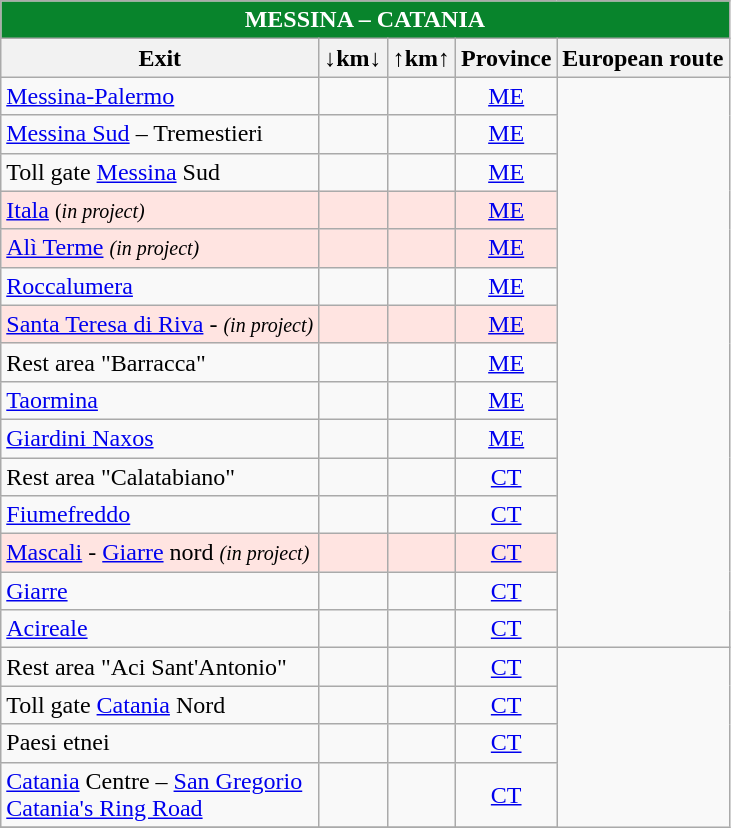<table class="wikitable">
<tr align="center" style="color: white;" bgcolor="#08842c">
<td colspan="6"><strong> MESSINA – CATANIA</strong></td>
</tr>
<tr>
<th><strong>Exit</strong></th>
<th align="center"><strong>↓km↓</strong></th>
<th align="center"><strong>↑km↑</strong></th>
<th align="center"><strong>Province</strong></th>
<th align="center"><strong>European route</strong></th>
</tr>
<tr>
<td>   <a href='#'>Messina-Palermo</a></td>
<td align="right"></td>
<td align="right"></td>
<td align="center"><a href='#'>ME</a></td>
<td rowspan="15" align="center"></td>
</tr>
<tr>
<td> <a href='#'>Messina Sud</a> – Tremestieri</td>
<td align="right"></td>
<td align="right"></td>
<td align="center"><a href='#'>ME</a></td>
</tr>
<tr>
<td> Toll gate <a href='#'>Messina</a> Sud</td>
<td align="right"></td>
<td align="right"></td>
<td align="center"><a href='#'>ME</a></td>
</tr>
<tr bgcolor="ffe4e1">
<td> <a href='#'>Itala</a> <small>(<em>in project)</em></small></td>
<td align="right"></td>
<td align="right"></td>
<td align="center"><a href='#'>ME</a></td>
</tr>
<tr bgcolor="ffe4e1">
<td> <a href='#'>Alì Terme</a> <small><em>(in project)</em></small></td>
<td align="right"></td>
<td align="right"></td>
<td align="center"><a href='#'>ME</a></td>
</tr>
<tr>
<td> <a href='#'>Roccalumera</a></td>
<td align="right"></td>
<td align="right"></td>
<td align="center"><a href='#'>ME</a></td>
</tr>
<tr bgcolor="ffe4e1">
<td> <a href='#'>Santa Teresa di Riva</a> -  <small><em>(in project)</em></small></td>
<td align="right"></td>
<td align="right"></td>
<td align="center"><a href='#'>ME</a></td>
</tr>
<tr>
<td> Rest area "Barracca"</td>
<td align="right"></td>
<td align="right"></td>
<td align="center"><a href='#'>ME</a></td>
</tr>
<tr>
<td> <a href='#'>Taormina</a></td>
<td align="right"></td>
<td align="right"></td>
<td align="center"><a href='#'>ME</a></td>
</tr>
<tr>
<td> <a href='#'>Giardini Naxos</a></td>
<td align="right"></td>
<td align="right"></td>
<td align="center"><a href='#'>ME</a></td>
</tr>
<tr>
<td> Rest area "Calatabiano"</td>
<td align="right"></td>
<td align="right"></td>
<td align="center"><a href='#'>CT</a></td>
</tr>
<tr>
<td> <a href='#'>Fiumefreddo</a></td>
<td align="right"></td>
<td align="right"></td>
<td align="center"><a href='#'>CT</a></td>
</tr>
<tr bgcolor="ffe4e1">
<td> <a href='#'>Mascali</a> - <a href='#'>Giarre</a> nord <small><em>(in project)</em></small></td>
<td align="right"></td>
<td align="right"></td>
<td align="center"><a href='#'>CT</a></td>
</tr>
<tr>
<td> <a href='#'>Giarre</a></td>
<td align="right"></td>
<td align="right"></td>
<td align="center"><a href='#'>CT</a></td>
</tr>
<tr>
<td> <a href='#'>Acireale</a></td>
<td align="right"></td>
<td align="right"></td>
<td align="center"><a href='#'>CT</a></td>
</tr>
<tr>
<td> Rest area "Aci Sant'Antonio"</td>
<td align="right"></td>
<td align="right"></td>
<td align="center"><a href='#'>CT</a></td>
</tr>
<tr>
<td> Toll gate <a href='#'>Catania</a> Nord</td>
<td align="right"></td>
<td align="right"></td>
<td align="center"><a href='#'>CT</a></td>
</tr>
<tr>
<td> Paesi etnei</td>
<td align="right"></td>
<td align="right"></td>
<td align="center"><a href='#'>CT</a></td>
</tr>
<tr>
<td>  <a href='#'>Catania</a> Centre – <a href='#'>San Gregorio</a><br> <a href='#'>Catania's Ring Road</a></td>
<td align="right"></td>
<td align="right"></td>
<td align="center"><a href='#'>CT</a></td>
</tr>
<tr>
</tr>
</table>
